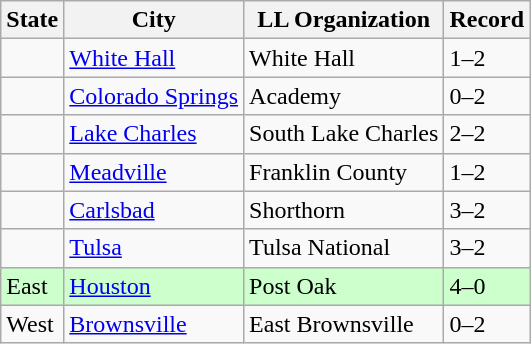<table class="wikitable">
<tr>
<th>State</th>
<th>City</th>
<th>LL Organization</th>
<th>Record</th>
</tr>
<tr>
<td><strong></strong></td>
<td><a href='#'>White Hall</a></td>
<td>White Hall</td>
<td>1–2</td>
</tr>
<tr>
<td><strong></strong></td>
<td><a href='#'>Colorado Springs</a></td>
<td>Academy</td>
<td>0–2</td>
</tr>
<tr>
<td><strong></strong></td>
<td><a href='#'>Lake Charles</a></td>
<td>South Lake Charles</td>
<td>2–2</td>
</tr>
<tr>
<td><strong></strong></td>
<td><a href='#'>Meadville</a></td>
<td>Franklin County</td>
<td>1–2</td>
</tr>
<tr>
<td><strong></strong></td>
<td><a href='#'>Carlsbad</a></td>
<td>Shorthorn</td>
<td>3–2</td>
</tr>
<tr>
<td><strong></strong></td>
<td><a href='#'>Tulsa</a></td>
<td>Tulsa National</td>
<td>3–2</td>
</tr>
<tr bgcolor="ccffcc">
<td><strong></strong> East</td>
<td><a href='#'>Houston</a></td>
<td>Post Oak</td>
<td>4–0</td>
</tr>
<tr>
<td><strong></strong> West</td>
<td><a href='#'>Brownsville</a></td>
<td>East Brownsville</td>
<td>0–2</td>
</tr>
</table>
